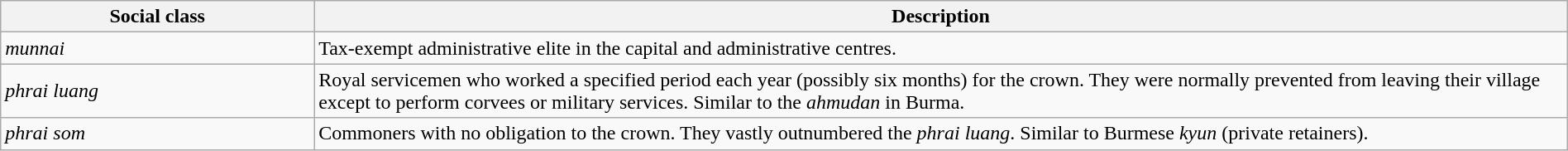<table width=100% class="wikitable">
<tr>
<th width="10%">Social class</th>
<th width="40%">Description</th>
</tr>
<tr>
<td><em>munnai</em></td>
<td>Tax-exempt administrative elite in the capital and administrative centres.</td>
</tr>
<tr>
<td><em>phrai luang</em></td>
<td>Royal servicemen who worked a specified period each year (possibly six months) for the crown. They were normally prevented from leaving their village except to perform corvees or military services. Similar to the <em>ahmudan</em> in Burma.</td>
</tr>
<tr>
<td><em>phrai som</em></td>
<td>Commoners with no obligation to the crown. They vastly outnumbered the <em>phrai luang</em>. Similar to Burmese <em>kyun</em> (private retainers).</td>
</tr>
</table>
